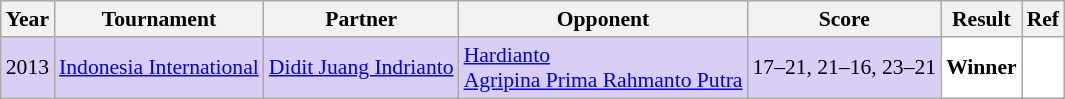<table class="sortable wikitable" style="font-size: 90%">
<tr>
<th>Year</th>
<th>Tournament</th>
<th>Partner</th>
<th>Opponent</th>
<th>Score</th>
<th>Result</th>
<th>Ref</th>
</tr>
<tr style="background:#D8CEF6">
<td align="center">2013</td>
<td align="left"><a href='#'>Indonesia International</a></td>
<td align="left"> <a href='#'>Didit Juang Indrianto</a></td>
<td align="left"> <a href='#'>Hardianto</a><br> <a href='#'>Agripina Prima Rahmanto Putra</a></td>
<td align="left">17–21, 21–16, 23–21</td>
<td style="text-align:left; background:white"> <strong>Winner</strong></td>
<td style="text-align:center; background:white"></td>
</tr>
</table>
